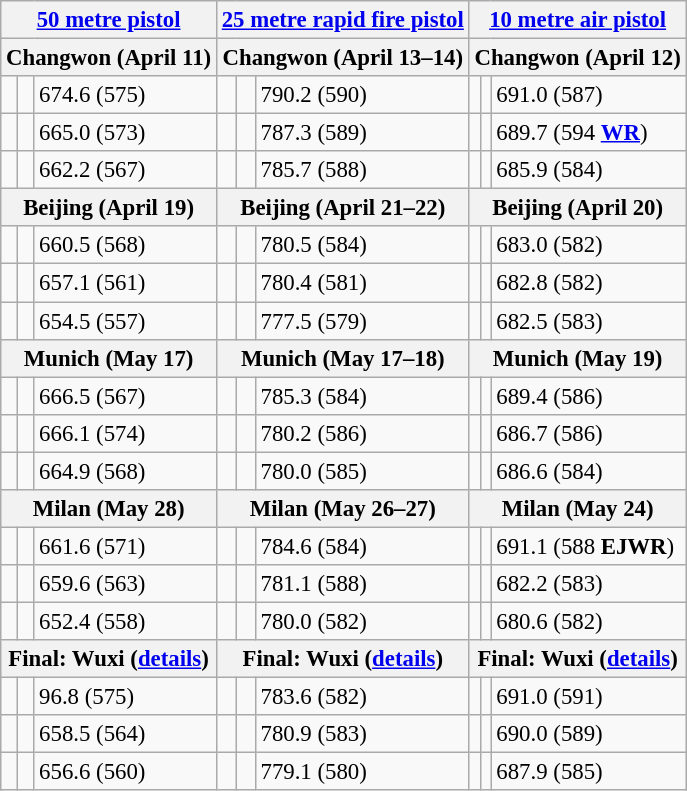<table class="wikitable" style="font-size: 95%">
<tr>
<th colspan=3><a href='#'>50 metre pistol</a></th>
<th colspan=3><a href='#'>25 metre rapid fire pistol</a></th>
<th colspan=3><a href='#'>10 metre air pistol</a></th>
</tr>
<tr>
<th colspan=3>Changwon (April 11)</th>
<th colspan=3>Changwon (April 13–14)</th>
<th colspan=3>Changwon (April 12)</th>
</tr>
<tr>
<td></td>
<td></td>
<td>674.6 (575)</td>
<td></td>
<td></td>
<td>790.2 (590)</td>
<td></td>
<td></td>
<td>691.0 (587)</td>
</tr>
<tr>
<td></td>
<td></td>
<td>665.0 (573)</td>
<td></td>
<td></td>
<td>787.3 (589)</td>
<td></td>
<td></td>
<td>689.7 (594 <strong><a href='#'>WR</a></strong>)</td>
</tr>
<tr>
<td></td>
<td></td>
<td>662.2 (567)</td>
<td></td>
<td></td>
<td>785.7 (588)</td>
<td></td>
<td></td>
<td>685.9 (584)</td>
</tr>
<tr>
<th colspan=3>Beijing (April 19)</th>
<th colspan=3>Beijing (April 21–22)</th>
<th colspan=3>Beijing (April 20)</th>
</tr>
<tr>
<td></td>
<td></td>
<td>660.5 (568)</td>
<td></td>
<td></td>
<td>780.5 (584)</td>
<td></td>
<td></td>
<td>683.0 (582)</td>
</tr>
<tr>
<td></td>
<td></td>
<td>657.1 (561)</td>
<td></td>
<td></td>
<td>780.4 (581)</td>
<td></td>
<td></td>
<td>682.8 (582)</td>
</tr>
<tr>
<td></td>
<td></td>
<td>654.5 (557)</td>
<td></td>
<td></td>
<td>777.5 (579)</td>
<td></td>
<td></td>
<td>682.5 (583)</td>
</tr>
<tr>
<th colspan=3>Munich (May 17)</th>
<th colspan=3>Munich (May 17–18)</th>
<th colspan=3>Munich (May 19)</th>
</tr>
<tr>
<td></td>
<td></td>
<td>666.5 (567)</td>
<td></td>
<td></td>
<td>785.3 (584)</td>
<td></td>
<td></td>
<td>689.4 (586)</td>
</tr>
<tr>
<td></td>
<td></td>
<td>666.1 (574)</td>
<td></td>
<td></td>
<td>780.2 (586)</td>
<td></td>
<td></td>
<td>686.7 (586)</td>
</tr>
<tr>
<td></td>
<td></td>
<td>664.9 (568)</td>
<td></td>
<td></td>
<td>780.0 (585)</td>
<td></td>
<td></td>
<td>686.6 (584)</td>
</tr>
<tr>
<th colspan=3>Milan (May 28)</th>
<th colspan=3>Milan (May 26–27)</th>
<th colspan=3>Milan (May 24)</th>
</tr>
<tr>
<td></td>
<td></td>
<td>661.6 (571)</td>
<td></td>
<td></td>
<td>784.6 (584)</td>
<td></td>
<td></td>
<td>691.1 (588 <strong>EJWR</strong>)</td>
</tr>
<tr>
<td></td>
<td></td>
<td>659.6 (563)</td>
<td></td>
<td></td>
<td>781.1 (588)</td>
<td></td>
<td></td>
<td>682.2 (583)</td>
</tr>
<tr>
<td></td>
<td></td>
<td>652.4 (558)</td>
<td></td>
<td></td>
<td>780.0 (582)</td>
<td></td>
<td></td>
<td>680.6 (582)</td>
</tr>
<tr>
<th colspan=3>Final: Wuxi (<a href='#'>details</a>)</th>
<th colspan=3>Final: Wuxi (<a href='#'>details</a>)</th>
<th colspan=3>Final: Wuxi (<a href='#'>details</a>)</th>
</tr>
<tr>
<td></td>
<td></td>
<td>96.8 (575)</td>
<td></td>
<td></td>
<td>783.6 (582)</td>
<td></td>
<td></td>
<td>691.0 (591)</td>
</tr>
<tr>
<td></td>
<td></td>
<td>658.5 (564)</td>
<td></td>
<td></td>
<td>780.9 (583)</td>
<td></td>
<td></td>
<td>690.0 (589)</td>
</tr>
<tr>
<td></td>
<td></td>
<td>656.6 (560)</td>
<td></td>
<td></td>
<td>779.1 (580)</td>
<td></td>
<td></td>
<td>687.9 (585)</td>
</tr>
</table>
